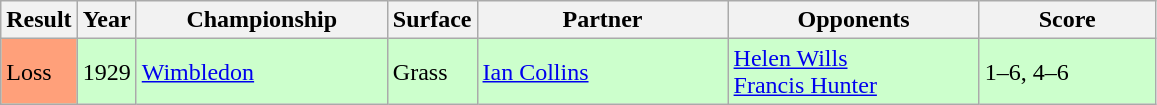<table class="sortable wikitable">
<tr>
<th style="width:40px">Result</th>
<th style="width:30px">Year</th>
<th style="width:160px">Championship</th>
<th style="width:50px">Surface</th>
<th style="width:160px">Partner</th>
<th style="width:160px">Opponents</th>
<th style="width:110px" class="unsortable">Score</th>
</tr>
<tr style="background:#cfc;">
<td style="background:#ffa07a;">Loss</td>
<td>1929</td>
<td><a href='#'>Wimbledon</a></td>
<td>Grass</td>
<td> <a href='#'>Ian Collins</a></td>
<td> <a href='#'>Helen Wills</a> <br>  <a href='#'>Francis Hunter</a></td>
<td>1–6, 4–6</td>
</tr>
</table>
